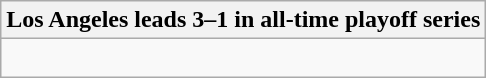<table class="wikitable collapsible collapsed">
<tr>
<th>Los Angeles leads 3–1 in all-time playoff series</th>
</tr>
<tr>
<td><br>


</td>
</tr>
</table>
